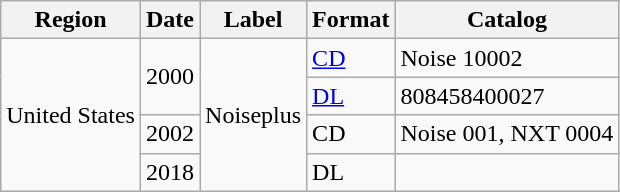<table class="wikitable">
<tr>
<th>Region</th>
<th>Date</th>
<th>Label</th>
<th>Format</th>
<th>Catalog</th>
</tr>
<tr>
<td rowspan="4">United States</td>
<td rowspan="2">2000</td>
<td rowspan="4">Noiseplus</td>
<td><a href='#'>CD</a></td>
<td>Noise 10002</td>
</tr>
<tr>
<td><a href='#'>DL</a></td>
<td>808458400027</td>
</tr>
<tr>
<td>2002</td>
<td>CD</td>
<td>Noise 001, NXT 0004</td>
</tr>
<tr>
<td>2018</td>
<td>DL</td>
<td></td>
</tr>
</table>
